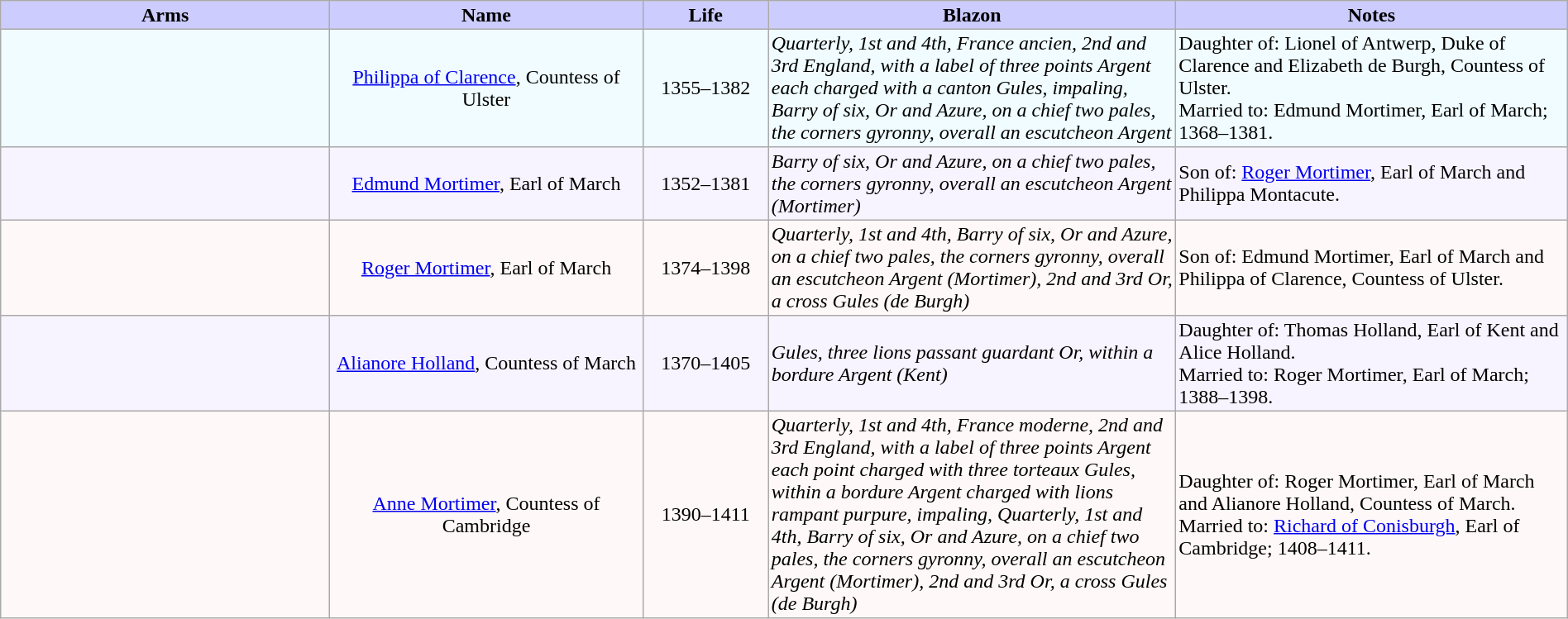<table width="100%" border="1" cellpadding="2" cellspacing="0" style="margin: 0.5em 0.3em 0.5em 0; background: #f9f9f9; border: 1px #aaa solid; border-collapse: collapse;">
<tr>
<th width="21%" bgcolor = "#ccccff">Arms</th>
<th width="20%" bgcolor = "#ccccff">Name</th>
<th width="8%" bgcolor = "#ccccff">Life</th>
<th width="26%" bgcolor = "#ccccff">Blazon</th>
<th width="26%" bgcolor = "#ccccff">Notes</th>
</tr>
<tr bgcolor=f0fcff>
<td align="center"></td>
<td align="center"><a href='#'>Philippa of Clarence</a>, Countess of Ulster</td>
<td align="center">1355–1382</td>
<td><em>Quarterly, 1st and 4th, France ancien, 2nd and 3rd England, with a label of three points Argent each charged with a canton Gules, impaling, Barry of six, Or and Azure, on a chief two pales, the corners gyronny, overall an escutcheon Argent</em></td>
<td>Daughter of: Lionel of Antwerp, Duke of Clarence and Elizabeth de Burgh, Countess of Ulster.<br>Married to: Edmund Mortimer, Earl of March; 1368–1381.</td>
</tr>
<tr bgcolor=f8f4ff>
<td align="center"></td>
<td align="center"><a href='#'>Edmund Mortimer</a>, Earl of March</td>
<td align="center">1352–1381</td>
<td><em>Barry of six, Or and Azure, on a chief two pales, the corners gyronny, overall an escutcheon Argent (Mortimer)</em></td>
<td>Son of: <a href='#'>Roger Mortimer</a>, Earl of March and Philippa Montacute.</td>
</tr>
<tr bgcolor=fff8f8>
<td align="center"></td>
<td align="center"><a href='#'>Roger Mortimer</a>, Earl of March</td>
<td align="center">1374–1398</td>
<td><em>Quarterly, 1st and 4th, Barry of six, Or and Azure, on a chief two pales, the corners gyronny, overall an escutcheon Argent (Mortimer), 2nd and 3rd Or, a cross Gules (de Burgh)</em></td>
<td>Son of: Edmund Mortimer, Earl of March and Philippa of Clarence, Countess of Ulster.</td>
</tr>
<tr bgcolor=f8f4ff>
<td align="center"></td>
<td align="center"><a href='#'>Alianore Holland</a>, Countess of March</td>
<td align="center">1370–1405</td>
<td><em>Gules, three lions passant guardant Or, within a bordure Argent (Kent)</em></td>
<td>Daughter of: Thomas Holland, Earl of Kent and Alice Holland.<br>Married to: Roger Mortimer, Earl of March; 1388–1398.</td>
</tr>
<tr bgcolor=fff8f8>
<td align="center"></td>
<td align="center"><a href='#'>Anne Mortimer</a>, Countess of Cambridge</td>
<td align="center">1390–1411</td>
<td><em>Quarterly, 1st and 4th, France moderne, 2nd and 3rd England, with a label of three points Argent each point charged with three torteaux Gules, within a bordure Argent charged with lions rampant purpure, impaling, Quarterly, 1st and 4th, Barry of six, Or and Azure, on a chief two pales, the corners gyronny, overall an escutcheon Argent (Mortimer), 2nd and 3rd Or, a cross Gules (de Burgh)</em></td>
<td>Daughter of: Roger Mortimer, Earl of March and Alianore Holland, Countess of March.<br>Married to: <a href='#'>Richard of Conisburgh</a>, Earl of Cambridge; 1408–1411.</td>
</tr>
</table>
